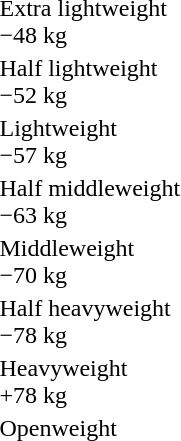<table>
<tr>
<td rowspan=2>Extra lightweight<br>−48 kg</td>
<td rowspan=2></td>
<td rowspan=2></td>
<td></td>
</tr>
<tr>
<td></td>
</tr>
<tr>
<td rowspan=2>Half lightweight<br>−52 kg</td>
<td rowspan=2></td>
<td rowspan=2></td>
<td></td>
</tr>
<tr>
<td></td>
</tr>
<tr>
<td rowspan=2>Lightweight<br>−57 kg</td>
<td rowspan=2></td>
<td rowspan=2></td>
<td></td>
</tr>
<tr>
<td></td>
</tr>
<tr>
<td rowspan=2>Half middleweight<br>−63 kg</td>
<td rowspan=2></td>
<td rowspan=2></td>
<td></td>
</tr>
<tr>
<td></td>
</tr>
<tr>
<td rowspan=2>Middleweight<br>−70 kg</td>
<td rowspan=2></td>
<td rowspan=2></td>
<td></td>
</tr>
<tr>
<td></td>
</tr>
<tr>
<td rowspan=2>Half heavyweight<br>−78 kg</td>
<td rowspan=2></td>
<td rowspan=2></td>
<td></td>
</tr>
<tr>
<td></td>
</tr>
<tr>
<td rowspan=2>Heavyweight<br>+78 kg</td>
<td rowspan=2></td>
<td rowspan=2></td>
<td></td>
</tr>
<tr>
<td></td>
</tr>
<tr>
<td rowspan=2>Openweight</td>
<td rowspan=2></td>
<td rowspan=2></td>
<td></td>
</tr>
<tr>
<td></td>
</tr>
</table>
